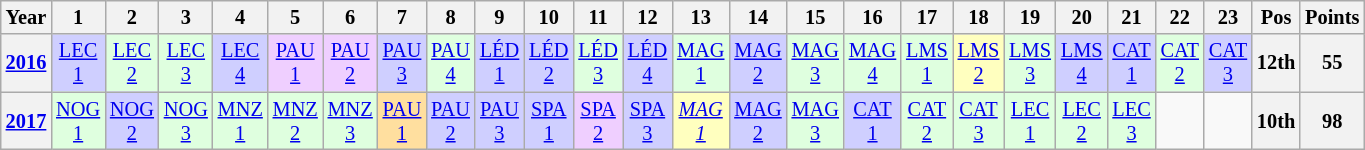<table class="wikitable" style="text-align:center; font-size:85%">
<tr>
<th>Year</th>
<th>1</th>
<th>2</th>
<th>3</th>
<th>4</th>
<th>5</th>
<th>6</th>
<th>7</th>
<th>8</th>
<th>9</th>
<th>10</th>
<th>11</th>
<th>12</th>
<th>13</th>
<th>14</th>
<th>15</th>
<th>16</th>
<th>17</th>
<th>18</th>
<th>19</th>
<th>20</th>
<th>21</th>
<th>22</th>
<th>23</th>
<th>Pos</th>
<th>Points</th>
</tr>
<tr>
<th><a href='#'>2016</a></th>
<td style="background:#CFCFFF;"><a href='#'>LEC<br>1</a><br></td>
<td style="background:#DFFFDF;"><a href='#'>LEC<br>2</a><br></td>
<td style="background:#DFFFDF;"><a href='#'>LEC<br>3</a><br></td>
<td style="background:#CFCFFF;"><a href='#'>LEC<br>4</a><br></td>
<td style="background:#EFCFFF;"><a href='#'>PAU<br>1</a><br></td>
<td style="background:#EFCFFF;"><a href='#'>PAU<br>2</a><br></td>
<td style="background:#CFCFFF;"><a href='#'>PAU<br>3</a><br></td>
<td style="background:#DFFFDF;"><a href='#'>PAU<br>4</a><br></td>
<td style="background:#CFCFFF;"><a href='#'>LÉD<br>1</a><br></td>
<td style="background:#CFCFFF;"><a href='#'>LÉD<br>2</a><br></td>
<td style="background:#DFFFDF;"><a href='#'>LÉD<br>3</a><br></td>
<td style="background:#CFCFFF;"><a href='#'>LÉD<br>4</a><br></td>
<td style="background:#DFFFDF;"><a href='#'>MAG<br>1</a><br></td>
<td style="background:#CFCFFF;"><a href='#'>MAG<br>2</a><br></td>
<td style="background:#DFFFDF;"><a href='#'>MAG<br>3</a><br></td>
<td style="background:#DFFFDF;"><a href='#'>MAG<br>4</a><br></td>
<td style="background:#DFFFDF;"><a href='#'>LMS<br>1</a><br></td>
<td style="background:#FFFFBF;"><a href='#'>LMS<br>2</a><br></td>
<td style="background:#DFFFDF;"><a href='#'>LMS<br>3</a><br></td>
<td style="background:#CFCFFF;"><a href='#'>LMS<br>4</a><br></td>
<td style="background:#CFCFFF;"><a href='#'>CAT<br>1</a><br></td>
<td style="background:#DFFFDF;"><a href='#'>CAT<br>2</a><br></td>
<td style="background:#CFCFFF;"><a href='#'>CAT<br>3</a><br></td>
<th>12th</th>
<th>55</th>
</tr>
<tr>
<th><a href='#'>2017</a></th>
<td style="background:#DFFFDF;"><a href='#'>NOG<br>1</a><br></td>
<td style="background:#CFCFFF;"><a href='#'>NOG<br>2</a><br></td>
<td style="background:#DFFFDF;"><a href='#'>NOG<br>3</a><br></td>
<td style="background:#DFFFDF;"><a href='#'>MNZ<br>1</a><br></td>
<td style="background:#DFFFDF;"><a href='#'>MNZ<br>2</a><br></td>
<td style="background:#DFFFDF;"><a href='#'>MNZ<br>3</a><br></td>
<td style="background:#FFDF9F;"><a href='#'>PAU<br>1</a><br></td>
<td style="background:#CFCFFF;"><a href='#'>PAU<br>2</a><br></td>
<td style="background:#CFCFFF;"><a href='#'>PAU<br>3</a><br></td>
<td style="background:#CFCFFF;"><a href='#'>SPA<br>1</a><br></td>
<td style="background:#EFCFFF;"><a href='#'>SPA<br>2</a><br></td>
<td style="background:#CFCFFF;"><a href='#'>SPA<br>3</a><br></td>
<td style="background:#FFFFBF;"><em><a href='#'>MAG<br>1</a></em><br></td>
<td style="background:#CFCFFF;"><a href='#'>MAG<br>2</a><br></td>
<td style="background:#DFFFDF;"><a href='#'>MAG<br>3</a><br></td>
<td style="background:#CFCFFF;"><a href='#'>CAT<br>1</a><br></td>
<td style="background:#DFFFDF;"><a href='#'>CAT<br>2</a><br></td>
<td style="background:#DFFFDF;"><a href='#'>CAT<br>3</a><br></td>
<td style="background:#DFFFDF;"><a href='#'>LEC<br>1</a><br></td>
<td style="background:#DFFFDF;"><a href='#'>LEC<br>2</a><br></td>
<td style="background:#DFFFDF;"><a href='#'>LEC<br>3</a><br></td>
<td></td>
<td></td>
<th>10th</th>
<th>98</th>
</tr>
</table>
